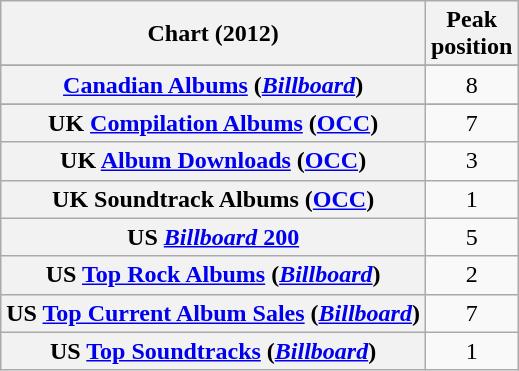<table class="wikitable sortable plainrowheaders" style="text-align:center">
<tr>
<th scope="col">Chart (2012)</th>
<th scope="col">Peak<br>position</th>
</tr>
<tr>
</tr>
<tr>
</tr>
<tr>
</tr>
<tr>
<th scope="row"><a href='#'>Canadian Albums</a> (<em><a href='#'>Billboard</a></em>)</th>
<td>8</td>
</tr>
<tr>
</tr>
<tr>
</tr>
<tr>
</tr>
<tr>
</tr>
<tr>
<th scope="row">UK <a href='#'>Compilation Albums</a> (<a href='#'>OCC</a>)</th>
<td>7</td>
</tr>
<tr>
<th scope="row">UK <a href='#'>Album Downloads</a> (<a href='#'>OCC</a>)</th>
<td>3</td>
</tr>
<tr>
<th scope="row">UK Soundtrack Albums (<a href='#'>OCC</a>)</th>
<td>1</td>
</tr>
<tr>
<th scope="row">US <a href='#'><em>Billboard</em> 200</a></th>
<td>5</td>
</tr>
<tr>
<th scope="row">US <a href='#'>Top Rock Albums</a> (<em><a href='#'>Billboard</a></em>)</th>
<td>2</td>
</tr>
<tr>
<th scope="row">US <a href='#'>Top Current Album Sales</a> (<em><a href='#'>Billboard</a></em>)</th>
<td>7</td>
</tr>
<tr>
<th scope="row">US <a href='#'>Top Soundtracks</a> (<em><a href='#'>Billboard</a></em>)</th>
<td>1</td>
</tr>
</table>
